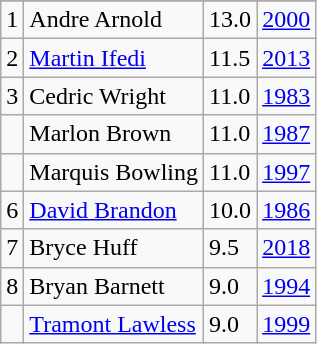<table class="wikitable">
<tr>
</tr>
<tr>
<td>1</td>
<td>Andre Arnold</td>
<td>13.0</td>
<td><a href='#'>2000</a></td>
</tr>
<tr>
<td>2</td>
<td><a href='#'>Martin Ifedi</a></td>
<td>11.5</td>
<td><a href='#'>2013</a></td>
</tr>
<tr>
<td>3</td>
<td>Cedric Wright</td>
<td>11.0</td>
<td><a href='#'>1983</a></td>
</tr>
<tr>
<td></td>
<td>Marlon Brown</td>
<td>11.0</td>
<td><a href='#'>1987</a></td>
</tr>
<tr>
<td></td>
<td>Marquis Bowling</td>
<td>11.0</td>
<td><a href='#'>1997</a></td>
</tr>
<tr>
<td>6</td>
<td><a href='#'>David Brandon</a></td>
<td>10.0</td>
<td><a href='#'>1986</a></td>
</tr>
<tr>
<td>7</td>
<td>Bryce Huff</td>
<td>9.5</td>
<td><a href='#'>2018</a></td>
</tr>
<tr>
<td>8</td>
<td>Bryan Barnett</td>
<td>9.0</td>
<td><a href='#'>1994</a></td>
</tr>
<tr>
<td></td>
<td><a href='#'>Tramont Lawless</a></td>
<td>9.0</td>
<td><a href='#'>1999</a></td>
</tr>
</table>
